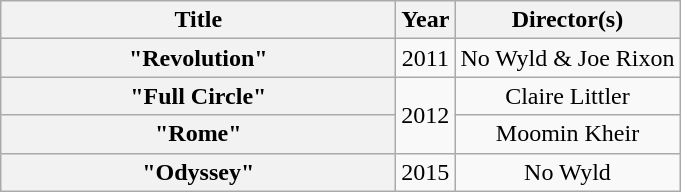<table class="wikitable plainrowheaders" style="text-align:center;">
<tr>
<th scope="col" style="width:16em;">Title</th>
<th scope="col">Year</th>
<th scope="col">Director(s)</th>
</tr>
<tr>
<th scope="row">"Revolution"</th>
<td rowspan="1">2011</td>
<td rowspan="1">No Wyld & Joe Rixon</td>
</tr>
<tr>
<th scope="row">"Full Circle"</th>
<td rowspan="2">2012</td>
<td rowspan="1">Claire Littler</td>
</tr>
<tr>
<th scope="row">"Rome"</th>
<td rowspan="1">Moomin Kheir</td>
</tr>
<tr>
<th scope="row">"Odyssey"</th>
<td rowspan="1">2015</td>
<td rowspan="1">No Wyld</td>
</tr>
</table>
